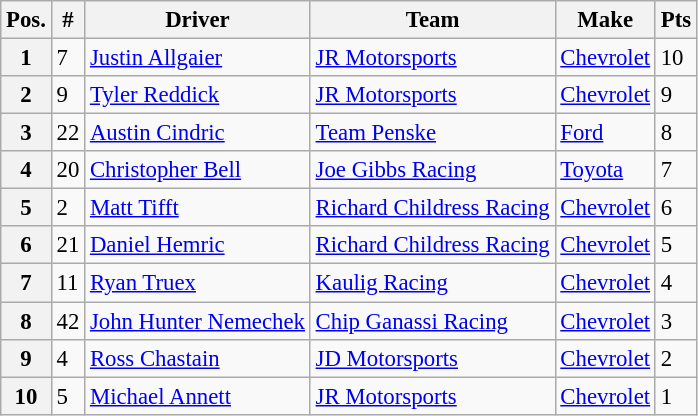<table class="wikitable" style="font-size:95%">
<tr>
<th>Pos.</th>
<th>#</th>
<th>Driver</th>
<th>Team</th>
<th>Make</th>
<th>Pts</th>
</tr>
<tr>
<th>1</th>
<td>7</td>
<td><a href='#'>Justin Allgaier</a></td>
<td><a href='#'>JR Motorsports</a></td>
<td><a href='#'>Chevrolet</a></td>
<td>10</td>
</tr>
<tr>
<th>2</th>
<td>9</td>
<td><a href='#'>Tyler Reddick</a></td>
<td><a href='#'>JR Motorsports</a></td>
<td><a href='#'>Chevrolet</a></td>
<td>9</td>
</tr>
<tr>
<th>3</th>
<td>22</td>
<td><a href='#'>Austin Cindric</a></td>
<td><a href='#'>Team Penske</a></td>
<td><a href='#'>Ford</a></td>
<td>8</td>
</tr>
<tr>
<th>4</th>
<td>20</td>
<td><a href='#'>Christopher Bell</a></td>
<td><a href='#'>Joe Gibbs Racing</a></td>
<td><a href='#'>Toyota</a></td>
<td>7</td>
</tr>
<tr>
<th>5</th>
<td>2</td>
<td><a href='#'>Matt Tifft</a></td>
<td><a href='#'>Richard Childress Racing</a></td>
<td><a href='#'>Chevrolet</a></td>
<td>6</td>
</tr>
<tr>
<th>6</th>
<td>21</td>
<td><a href='#'>Daniel Hemric</a></td>
<td><a href='#'>Richard Childress Racing</a></td>
<td><a href='#'>Chevrolet</a></td>
<td>5</td>
</tr>
<tr>
<th>7</th>
<td>11</td>
<td><a href='#'>Ryan Truex</a></td>
<td><a href='#'>Kaulig Racing</a></td>
<td><a href='#'>Chevrolet</a></td>
<td>4</td>
</tr>
<tr>
<th>8</th>
<td>42</td>
<td><a href='#'>John Hunter Nemechek</a></td>
<td><a href='#'>Chip Ganassi Racing</a></td>
<td><a href='#'>Chevrolet</a></td>
<td>3</td>
</tr>
<tr>
<th>9</th>
<td>4</td>
<td><a href='#'>Ross Chastain</a></td>
<td><a href='#'>JD Motorsports</a></td>
<td><a href='#'>Chevrolet</a></td>
<td>2</td>
</tr>
<tr>
<th>10</th>
<td>5</td>
<td><a href='#'>Michael Annett</a></td>
<td><a href='#'>JR Motorsports</a></td>
<td><a href='#'>Chevrolet</a></td>
<td>1</td>
</tr>
</table>
